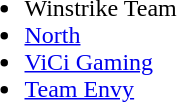<table cellspacing="30">
<tr>
<td><br><ul><li>Winstrike Team</li><li><a href='#'>North</a></li><li><a href='#'>ViCi Gaming</a></li><li><a href='#'>Team Envy</a></li></ul></td>
</tr>
<tr>
</tr>
</table>
